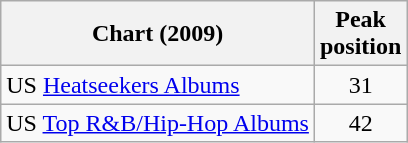<table class="wikitable sortable">
<tr>
<th>Chart (2009)</th>
<th>Peak<br>position</th>
</tr>
<tr>
<td>US <a href='#'>Heatseekers Albums</a></td>
<td align="center">31</td>
</tr>
<tr>
<td>US <a href='#'>Top R&B/Hip-Hop Albums</a></td>
<td align="center">42</td>
</tr>
</table>
